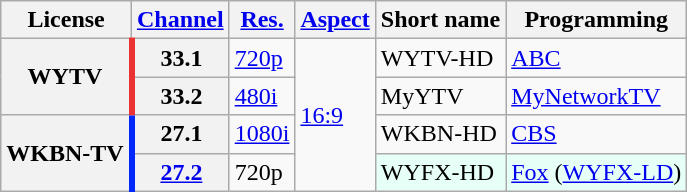<table class="wikitable">
<tr>
<th scope = "col">License</th>
<th scope = "col"><a href='#'>Channel</a></th>
<th scope = "col"><a href='#'>Res.</a></th>
<th scope = "col"><a href='#'>Aspect</a></th>
<th scope = "col">Short name</th>
<th scope = "col">Programming</th>
</tr>
<tr>
<th rowspan = "2" style="border-right: 4px solid #ea3333;">WYTV</th>
<th scope = "row">33.1</th>
<td><a href='#'>720p</a></td>
<td rowspan=4><a href='#'>16:9</a></td>
<td>WYTV-HD</td>
<td><a href='#'>ABC</a></td>
</tr>
<tr>
<th scope = "row">33.2</th>
<td><a href='#'>480i</a></td>
<td>MyYTV</td>
<td><a href='#'>MyNetworkTV</a></td>
</tr>
<tr>
<th rowspan = "2" scope = "row" style="border-right: 4px solid #0128fa;">WKBN-TV</th>
<th scope = "row">27.1</th>
<td><a href='#'>1080i</a></td>
<td>WKBN-HD</td>
<td><a href='#'>CBS</a></td>
</tr>
<tr>
<th scope = "row"><a href='#'>27.2</a></th>
<td>720p</td>
<td style="background-color: #E6FFF7;">WYFX-HD</td>
<td style="background-color: #E6FFF7;"><a href='#'>Fox</a> (<a href='#'>WYFX-LD</a>)</td>
</tr>
</table>
